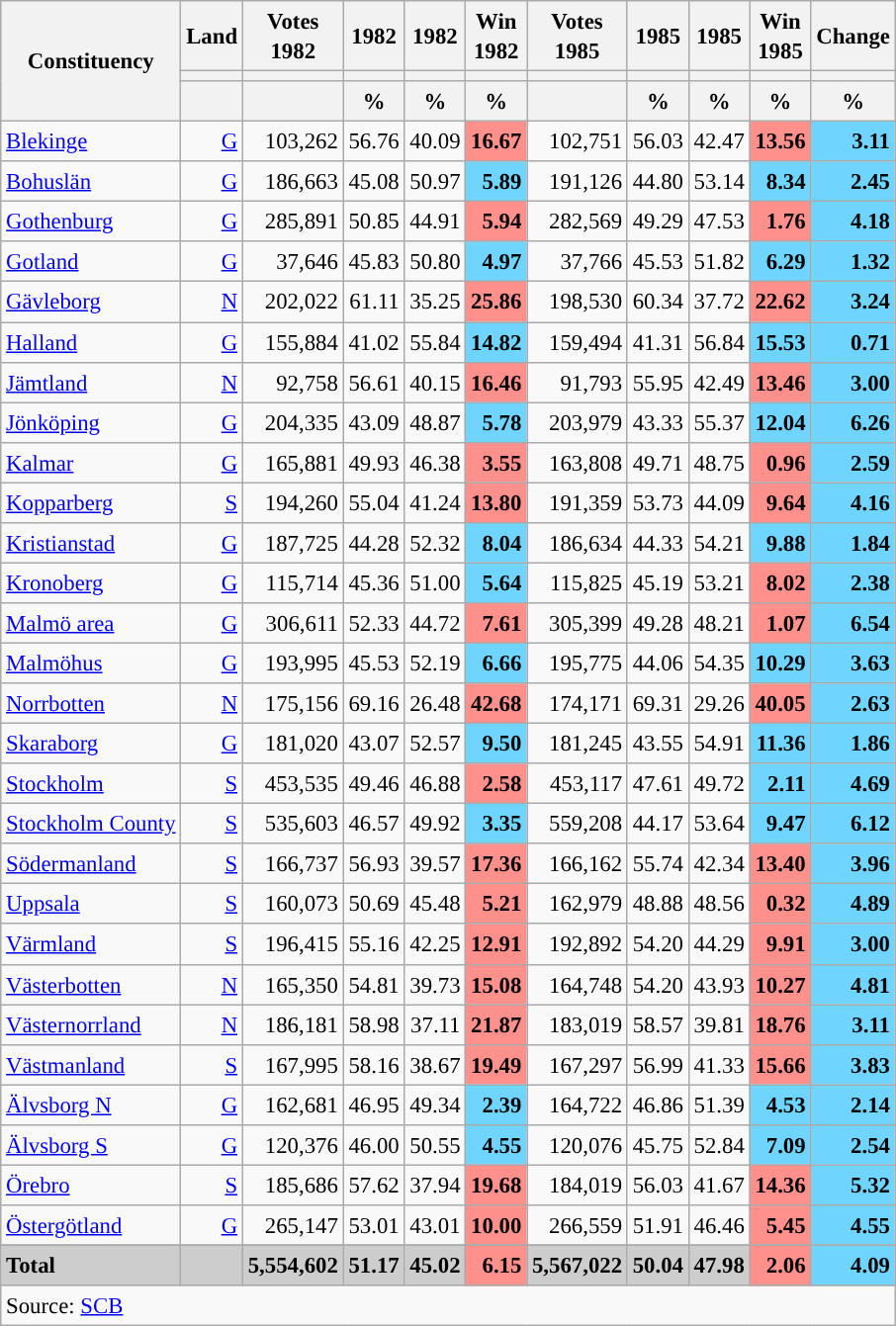<table class="wikitable sortable" style="text-align:right; font-size:95%; line-height:20px;">
<tr>
<th rowspan="3">Constituency</th>
<th>Land</th>
<th width="30px" class="unsortable">Votes 1982</th>
<th> 1982</th>
<th> 1982</th>
<th width="30px" class="unsortable">Win 1982</th>
<th width="30px" class="unsortable">Votes 1985</th>
<th> 1985</th>
<th> 1985</th>
<th width="30px" class="unsortable">Win 1985</th>
<th width="30px" class="unsortable">Change</th>
</tr>
<tr>
<th></th>
<th></th>
<th style="background:"></th>
<th style="background:"></th>
<th></th>
<th></th>
<th style="background:"></th>
<th style="background:"></th>
<th></th>
<th></th>
</tr>
<tr>
<th data-sort-type="number"></th>
<th data-sort-type="number"></th>
<th data-sort-type="number">%</th>
<th data-sort-type="number">%</th>
<th data-sort-type="number">%</th>
<th data-sort-type="number"></th>
<th data-sort-type="number">%</th>
<th data-sort-type="number">%</th>
<th data-sort-type="number">%</th>
<th data-sort-type="number">%</th>
</tr>
<tr>
<td align="left"><a href='#'>Blekinge</a></td>
<td><a href='#'>G</a></td>
<td>103,262</td>
<td>56.76</td>
<td>40.09</td>
<td bgcolor=#ff908c><strong>16.67</strong></td>
<td>102,751</td>
<td>56.03</td>
<td>42.47</td>
<td bgcolor=#ff908c><strong>13.56</strong></td>
<td bgcolor=#6fd5fe><strong>3.11</strong></td>
</tr>
<tr>
<td align="left"><a href='#'>Bohuslän</a></td>
<td><a href='#'>G</a></td>
<td>186,663</td>
<td>45.08</td>
<td>50.97</td>
<td bgcolor=#6fd5fe><strong>5.89</strong></td>
<td>191,126</td>
<td>44.80</td>
<td>53.14</td>
<td bgcolor=#6fd5fe><strong>8.34</strong></td>
<td bgcolor=#6fd5fe><strong>2.45</strong></td>
</tr>
<tr>
<td align="left"><a href='#'>Gothenburg</a></td>
<td><a href='#'>G</a></td>
<td>285,891</td>
<td>50.85</td>
<td>44.91</td>
<td bgcolor=#ff908c><strong>5.94</strong></td>
<td>282,569</td>
<td>49.29</td>
<td>47.53</td>
<td bgcolor=#ff908c><strong>1.76</strong></td>
<td bgcolor=#6fd5fe><strong>4.18</strong></td>
</tr>
<tr>
<td align="left"><a href='#'>Gotland</a></td>
<td><a href='#'>G</a></td>
<td>37,646</td>
<td>45.83</td>
<td>50.80</td>
<td bgcolor=#6fd5fe><strong>4.97</strong></td>
<td>37,766</td>
<td>45.53</td>
<td>51.82</td>
<td bgcolor=#6fd5fe><strong>6.29</strong></td>
<td bgcolor=#6fd5fe><strong>1.32</strong></td>
</tr>
<tr>
<td align="left"><a href='#'>Gävleborg</a></td>
<td><a href='#'>N</a></td>
<td>202,022</td>
<td>61.11</td>
<td>35.25</td>
<td bgcolor=#ff908c><strong>25.86</strong></td>
<td>198,530</td>
<td>60.34</td>
<td>37.72</td>
<td bgcolor=#ff908c><strong>22.62</strong></td>
<td bgcolor=#6fd5fe><strong>3.24</strong></td>
</tr>
<tr>
<td align="left"><a href='#'>Halland</a></td>
<td><a href='#'>G</a></td>
<td>155,884</td>
<td>41.02</td>
<td>55.84</td>
<td bgcolor=#6fd5fe><strong>14.82</strong></td>
<td>159,494</td>
<td>41.31</td>
<td>56.84</td>
<td bgcolor=#6fd5fe><strong>15.53</strong></td>
<td bgcolor=#6fd5fe><strong>0.71</strong></td>
</tr>
<tr>
<td align="left"><a href='#'>Jämtland</a></td>
<td><a href='#'>N</a></td>
<td>92,758</td>
<td>56.61</td>
<td>40.15</td>
<td bgcolor=#ff908c><strong>16.46</strong></td>
<td>91,793</td>
<td>55.95</td>
<td>42.49</td>
<td bgcolor=#ff908c><strong>13.46</strong></td>
<td bgcolor=#6fd5fe><strong>3.00</strong></td>
</tr>
<tr>
<td align="left"><a href='#'>Jönköping</a></td>
<td><a href='#'>G</a></td>
<td>204,335</td>
<td>43.09</td>
<td>48.87</td>
<td bgcolor=#6fd5fe><strong>5.78</strong></td>
<td>203,979</td>
<td>43.33</td>
<td>55.37</td>
<td bgcolor=#6fd5fe><strong>12.04</strong></td>
<td bgcolor=#6fd5fe><strong>6.26</strong></td>
</tr>
<tr>
<td align="left"><a href='#'>Kalmar</a></td>
<td><a href='#'>G</a></td>
<td>165,881</td>
<td>49.93</td>
<td>46.38</td>
<td bgcolor=#ff908c><strong>3.55</strong></td>
<td>163,808</td>
<td>49.71</td>
<td>48.75</td>
<td bgcolor=#ff908c><strong>0.96</strong></td>
<td bgcolor=#6fd5fe><strong>2.59</strong></td>
</tr>
<tr>
<td align="left"><a href='#'>Kopparberg</a></td>
<td><a href='#'>S</a></td>
<td>194,260</td>
<td>55.04</td>
<td>41.24</td>
<td bgcolor=#ff908c><strong>13.80</strong></td>
<td>191,359</td>
<td>53.73</td>
<td>44.09</td>
<td bgcolor=#ff908c><strong>9.64</strong></td>
<td bgcolor=#6fd5fe><strong>4.16</strong></td>
</tr>
<tr>
<td align="left"><a href='#'>Kristianstad</a></td>
<td><a href='#'>G</a></td>
<td>187,725</td>
<td>44.28</td>
<td>52.32</td>
<td bgcolor=#6fd5fe><strong>8.04</strong></td>
<td>186,634</td>
<td>44.33</td>
<td>54.21</td>
<td bgcolor=#6fd5fe><strong>9.88</strong></td>
<td bgcolor=#6fd5fe><strong>1.84</strong></td>
</tr>
<tr>
<td align="left"><a href='#'>Kronoberg</a></td>
<td><a href='#'>G</a></td>
<td>115,714</td>
<td>45.36</td>
<td>51.00</td>
<td bgcolor=#6fd5fe><strong>5.64</strong></td>
<td>115,825</td>
<td>45.19</td>
<td>53.21</td>
<td bgcolor=#ff908c><strong>8.02</strong></td>
<td bgcolor=#6fd5fe><strong>2.38</strong></td>
</tr>
<tr>
<td align="left"><a href='#'>Malmö area</a></td>
<td><a href='#'>G</a></td>
<td>306,611</td>
<td>52.33</td>
<td>44.72</td>
<td bgcolor=#ff908c><strong>7.61</strong></td>
<td>305,399</td>
<td>49.28</td>
<td>48.21</td>
<td bgcolor=#ff908c><strong>1.07</strong></td>
<td bgcolor=#6fd5fe><strong>6.54</strong></td>
</tr>
<tr>
<td align="left"><a href='#'>Malmöhus</a></td>
<td><a href='#'>G</a></td>
<td>193,995</td>
<td>45.53</td>
<td>52.19</td>
<td bgcolor=#6fd5fe><strong>6.66</strong></td>
<td>195,775</td>
<td>44.06</td>
<td>54.35</td>
<td bgcolor=#6fd5fe><strong>10.29</strong></td>
<td bgcolor=#6fd5fe><strong>3.63</strong></td>
</tr>
<tr>
<td align="left"><a href='#'>Norrbotten</a></td>
<td><a href='#'>N</a></td>
<td>175,156</td>
<td>69.16</td>
<td>26.48</td>
<td bgcolor=#ff908c><strong>42.68</strong></td>
<td>174,171</td>
<td>69.31</td>
<td>29.26</td>
<td bgcolor=#ff908c><strong>40.05</strong></td>
<td bgcolor=#6fd5fe><strong>2.63</strong></td>
</tr>
<tr>
<td align="left"><a href='#'>Skaraborg</a></td>
<td><a href='#'>G</a></td>
<td>181,020</td>
<td>43.07</td>
<td>52.57</td>
<td bgcolor=#6fd5fe><strong>9.50</strong></td>
<td>181,245</td>
<td>43.55</td>
<td>54.91</td>
<td bgcolor=#6fd5fe><strong>11.36</strong></td>
<td bgcolor=#6fd5fe><strong>1.86</strong></td>
</tr>
<tr>
<td align="left"><a href='#'>Stockholm</a></td>
<td><a href='#'>S</a></td>
<td>453,535</td>
<td>49.46</td>
<td>46.88</td>
<td bgcolor=#ff908c><strong>2.58</strong></td>
<td>453,117</td>
<td>47.61</td>
<td>49.72</td>
<td bgcolor=#6fd5fe><strong>2.11</strong></td>
<td bgcolor=#6fd5fe><strong>4.69</strong></td>
</tr>
<tr>
<td align="left"><a href='#'>Stockholm County</a></td>
<td><a href='#'>S</a></td>
<td>535,603</td>
<td>46.57</td>
<td>49.92</td>
<td bgcolor=#6fd5fe><strong>3.35</strong></td>
<td>559,208</td>
<td>44.17</td>
<td>53.64</td>
<td bgcolor=#6fd5fe><strong>9.47</strong></td>
<td bgcolor=#6fd5fe><strong>6.12</strong></td>
</tr>
<tr>
<td align="left"><a href='#'>Södermanland</a></td>
<td><a href='#'>S</a></td>
<td>166,737</td>
<td>56.93</td>
<td>39.57</td>
<td bgcolor=#ff908c><strong>17.36</strong></td>
<td>166,162</td>
<td>55.74</td>
<td>42.34</td>
<td bgcolor=#ff908c><strong>13.40</strong></td>
<td bgcolor=#6fd5fe><strong>3.96</strong></td>
</tr>
<tr>
<td align="left"><a href='#'>Uppsala</a></td>
<td><a href='#'>S</a></td>
<td>160,073</td>
<td>50.69</td>
<td>45.48</td>
<td bgcolor=#ff908c><strong>5.21</strong></td>
<td>162,979</td>
<td>48.88</td>
<td>48.56</td>
<td bgcolor=#ff908c><strong>0.32</strong></td>
<td bgcolor=#6fd5fe><strong>4.89</strong></td>
</tr>
<tr>
<td align="left"><a href='#'>Värmland</a></td>
<td><a href='#'>S</a></td>
<td>196,415</td>
<td>55.16</td>
<td>42.25</td>
<td bgcolor=#ff908c><strong>12.91</strong></td>
<td>192,892</td>
<td>54.20</td>
<td>44.29</td>
<td bgcolor=#ff908c><strong>9.91</strong></td>
<td bgcolor=#6fd5fe><strong>3.00</strong></td>
</tr>
<tr>
<td align="left"><a href='#'>Västerbotten</a></td>
<td><a href='#'>N</a></td>
<td>165,350</td>
<td>54.81</td>
<td>39.73</td>
<td bgcolor=#ff908c><strong>15.08</strong></td>
<td>164,748</td>
<td>54.20</td>
<td>43.93</td>
<td bgcolor=#ff908c><strong>10.27</strong></td>
<td bgcolor=#6fd5fe><strong>4.81</strong></td>
</tr>
<tr>
<td align="left"><a href='#'>Västernorrland</a></td>
<td><a href='#'>N</a></td>
<td>186,181</td>
<td>58.98</td>
<td>37.11</td>
<td bgcolor=#ff908c><strong>21.87</strong></td>
<td>183,019</td>
<td>58.57</td>
<td>39.81</td>
<td bgcolor=#ff908c><strong>18.76</strong></td>
<td bgcolor=#6fd5fe><strong>3.11</strong></td>
</tr>
<tr>
<td align="left"><a href='#'>Västmanland</a></td>
<td><a href='#'>S</a></td>
<td>167,995</td>
<td>58.16</td>
<td>38.67</td>
<td bgcolor=#ff908c><strong>19.49</strong></td>
<td>167,297</td>
<td>56.99</td>
<td>41.33</td>
<td bgcolor=#ff908c><strong>15.66</strong></td>
<td bgcolor=#6fd5fe><strong>3.83</strong></td>
</tr>
<tr>
<td align="left"><a href='#'>Älvsborg N</a></td>
<td><a href='#'>G</a></td>
<td>162,681</td>
<td>46.95</td>
<td>49.34</td>
<td bgcolor=#6fd5fe><strong>2.39</strong></td>
<td>164,722</td>
<td>46.86</td>
<td>51.39</td>
<td bgcolor=#6fd5fe><strong>4.53</strong></td>
<td bgcolor=#6fd5fe><strong>2.14</strong></td>
</tr>
<tr>
<td align="left"><a href='#'>Älvsborg S</a></td>
<td><a href='#'>G</a></td>
<td>120,376</td>
<td>46.00</td>
<td>50.55</td>
<td bgcolor=#6fd5fe><strong>4.55</strong></td>
<td>120,076</td>
<td>45.75</td>
<td>52.84</td>
<td bgcolor=#6fd5fe><strong>7.09</strong></td>
<td bgcolor=#6fd5fe><strong>2.54</strong></td>
</tr>
<tr>
<td align="left"><a href='#'>Örebro</a></td>
<td><a href='#'>S</a></td>
<td>185,686</td>
<td>57.62</td>
<td>37.94</td>
<td bgcolor=#ff908c><strong>19.68</strong></td>
<td>184,019</td>
<td>56.03</td>
<td>41.67</td>
<td bgcolor=#ff908c><strong>14.36</strong></td>
<td bgcolor=#6fd5fe><strong>5.32</strong></td>
</tr>
<tr>
<td align="left"><a href='#'>Östergötland</a></td>
<td><a href='#'>G</a></td>
<td>265,147</td>
<td>53.01</td>
<td>43.01</td>
<td bgcolor=#ff908c><strong>10.00</strong></td>
<td>266,559</td>
<td>51.91</td>
<td>46.46</td>
<td bgcolor=#ff908c><strong>5.45</strong></td>
<td bgcolor=#6fd5fe><strong>4.55</strong></td>
</tr>
<tr>
</tr>
<tr style="background:#CDCDCD;">
<td align="left"><strong>Total</strong></td>
<td></td>
<td><strong>5,554,602</strong></td>
<td><strong>51.17</strong></td>
<td><strong>45.02</strong></td>
<td bgcolor=#ff908c><strong>6.15</strong></td>
<td><strong>5,567,022</strong></td>
<td><strong>50.04</strong></td>
<td><strong>47.98</strong></td>
<td bgcolor=#ff908c><strong>2.06</strong></td>
<td bgcolor=#6fd5fe><strong>4.09</strong></td>
</tr>
<tr>
<td colspan="11" align="left">Source: <a href='#'>SCB</a></td>
</tr>
</table>
